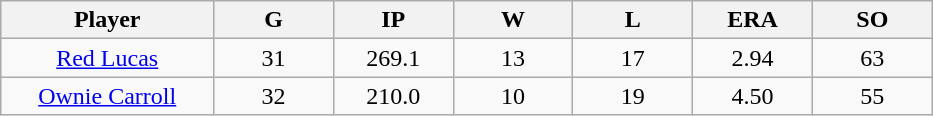<table class="wikitable sortable">
<tr>
<th bgcolor="#DDDDFF" width="16%">Player</th>
<th bgcolor="#DDDDFF" width="9%">G</th>
<th bgcolor="#DDDDFF" width="9%">IP</th>
<th bgcolor="#DDDDFF" width="9%">W</th>
<th bgcolor="#DDDDFF" width="9%">L</th>
<th bgcolor="#DDDDFF" width="9%">ERA</th>
<th bgcolor="#DDDDFF" width="9%">SO</th>
</tr>
<tr align="center">
<td><a href='#'>Red Lucas</a></td>
<td>31</td>
<td>269.1</td>
<td>13</td>
<td>17</td>
<td>2.94</td>
<td>63</td>
</tr>
<tr align=center>
<td><a href='#'>Ownie Carroll</a></td>
<td>32</td>
<td>210.0</td>
<td>10</td>
<td>19</td>
<td>4.50</td>
<td>55</td>
</tr>
</table>
